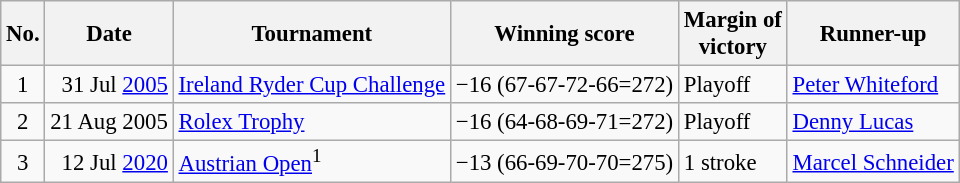<table class="wikitable" style="font-size:95%;">
<tr>
<th>No.</th>
<th>Date</th>
<th>Tournament</th>
<th>Winning score</th>
<th>Margin of<br>victory</th>
<th>Runner-up</th>
</tr>
<tr>
<td align=center>1</td>
<td align=right>31 Jul <a href='#'>2005</a></td>
<td><a href='#'>Ireland Ryder Cup Challenge</a></td>
<td>−16 (67-67-72-66=272)</td>
<td>Playoff</td>
<td> <a href='#'>Peter Whiteford</a></td>
</tr>
<tr>
<td align=center>2</td>
<td align=right>21 Aug 2005</td>
<td><a href='#'>Rolex Trophy</a></td>
<td>−16 (64-68-69-71=272)</td>
<td>Playoff</td>
<td> <a href='#'>Denny Lucas</a></td>
</tr>
<tr>
<td align=center>3</td>
<td align=right>12 Jul <a href='#'>2020</a></td>
<td><a href='#'>Austrian Open</a><sup>1</sup></td>
<td>−13 (66-69-70-70=275)</td>
<td>1 stroke</td>
<td> <a href='#'>Marcel Schneider</a></td>
</tr>
</table>
